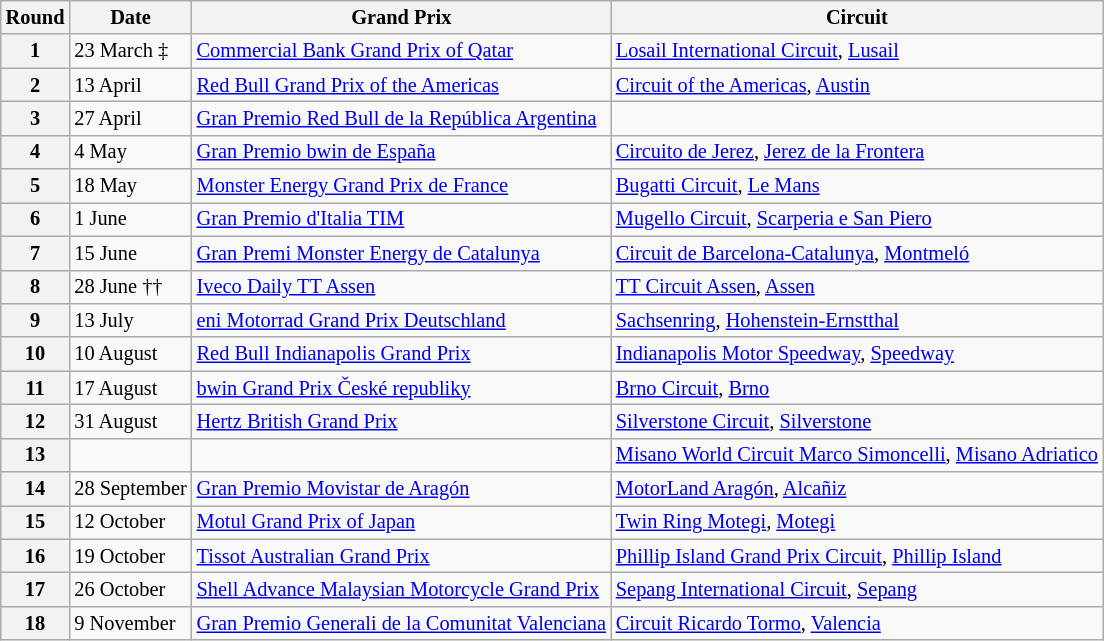<table class="wikitable" style="font-size: 85%">
<tr>
<th>Round</th>
<th>Date</th>
<th>Grand Prix</th>
<th>Circuit</th>
</tr>
<tr>
<th>1</th>
<td>23 March ‡</td>
<td> <a href='#'>Commercial Bank Grand Prix of Qatar</a></td>
<td><a href='#'>Losail International Circuit</a>, <a href='#'>Lusail</a></td>
</tr>
<tr>
<th>2</th>
<td>13 April</td>
<td> <a href='#'>Red Bull Grand Prix of the Americas</a></td>
<td><a href='#'>Circuit of the Americas</a>, <a href='#'>Austin</a></td>
</tr>
<tr>
<th>3</th>
<td>27 April</td>
<td> <a href='#'>Gran Premio Red Bull de la República Argentina</a></td>
<td></td>
</tr>
<tr>
<th>4</th>
<td>4 May</td>
<td> <a href='#'>Gran Premio bwin de España</a></td>
<td><a href='#'>Circuito de Jerez</a>, <a href='#'>Jerez de la Frontera</a></td>
</tr>
<tr>
<th>5</th>
<td>18 May</td>
<td> <a href='#'>Monster Energy Grand Prix de France</a></td>
<td><a href='#'>Bugatti Circuit</a>, <a href='#'>Le Mans</a></td>
</tr>
<tr>
<th>6</th>
<td>1 June</td>
<td> <a href='#'>Gran Premio d'Italia TIM</a></td>
<td><a href='#'>Mugello Circuit</a>, <a href='#'>Scarperia e San Piero</a></td>
</tr>
<tr>
<th>7</th>
<td>15 June</td>
<td> <a href='#'>Gran Premi Monster Energy de Catalunya</a></td>
<td><a href='#'>Circuit de Barcelona-Catalunya</a>, <a href='#'>Montmeló</a></td>
</tr>
<tr>
<th>8</th>
<td>28 June ††</td>
<td> <a href='#'>Iveco Daily TT Assen</a></td>
<td><a href='#'>TT Circuit Assen</a>, <a href='#'>Assen</a></td>
</tr>
<tr>
<th>9</th>
<td>13 July</td>
<td> <a href='#'>eni Motorrad Grand Prix Deutschland</a></td>
<td><a href='#'>Sachsenring</a>, <a href='#'>Hohenstein-Ernstthal</a></td>
</tr>
<tr>
<th>10</th>
<td>10 August</td>
<td> <a href='#'>Red Bull Indianapolis Grand Prix</a></td>
<td><a href='#'>Indianapolis Motor Speedway</a>, <a href='#'>Speedway</a></td>
</tr>
<tr>
<th>11</th>
<td>17 August</td>
<td> <a href='#'>bwin Grand Prix České republiky</a></td>
<td><a href='#'>Brno Circuit</a>, <a href='#'>Brno</a></td>
</tr>
<tr>
<th>12</th>
<td>31 August</td>
<td> <a href='#'>Hertz British Grand Prix</a></td>
<td><a href='#'>Silverstone Circuit</a>, <a href='#'>Silverstone</a></td>
</tr>
<tr>
<th>13</th>
<td></td>
<td></td>
<td><a href='#'>Misano World Circuit Marco Simoncelli</a>, <a href='#'>Misano Adriatico</a></td>
</tr>
<tr>
<th>14</th>
<td>28 September</td>
<td> <a href='#'>Gran Premio Movistar de Aragón</a></td>
<td><a href='#'>MotorLand Aragón</a>, <a href='#'>Alcañiz</a></td>
</tr>
<tr>
<th>15</th>
<td>12 October</td>
<td> <a href='#'>Motul Grand Prix of Japan</a></td>
<td><a href='#'>Twin Ring Motegi</a>, <a href='#'>Motegi</a></td>
</tr>
<tr>
<th>16</th>
<td>19 October</td>
<td> <a href='#'>Tissot Australian Grand Prix</a></td>
<td><a href='#'>Phillip Island Grand Prix Circuit</a>, <a href='#'>Phillip Island</a></td>
</tr>
<tr>
<th>17</th>
<td>26 October</td>
<td> <a href='#'>Shell Advance Malaysian Motorcycle Grand Prix</a></td>
<td><a href='#'>Sepang International Circuit</a>, <a href='#'>Sepang</a></td>
</tr>
<tr>
<th>18</th>
<td>9 November</td>
<td> <a href='#'>Gran Premio Generali de la Comunitat Valenciana</a></td>
<td><a href='#'>Circuit Ricardo Tormo</a>, <a href='#'>Valencia</a></td>
</tr>
</table>
